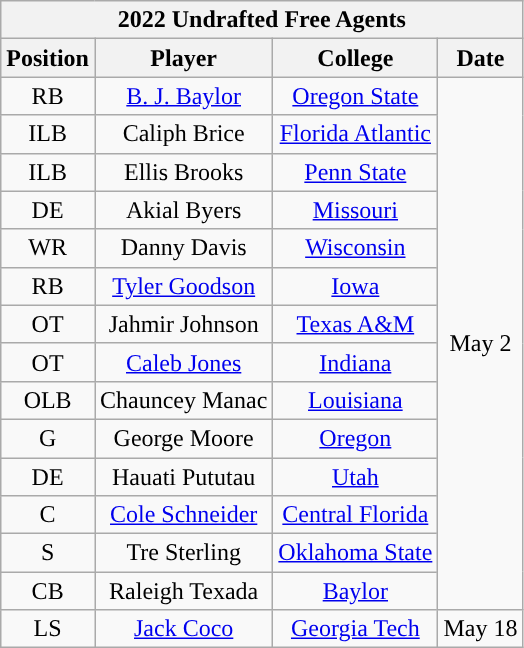<table class="wikitable" style="text-align:center">
<tr>
<th colspan=4>2022 Undrafted Free Agents</th>
</tr>
<tr>
<th>Position</th>
<th>Player</th>
<th>College</th>
<th>Date</th>
</tr>
<tr>
<td>RB</td>
<td><a href='#'>B. J. Baylor</a></td>
<td><a href='#'>Oregon State</a></td>
<td rowspan="14">May 2</td>
</tr>
<tr>
<td>ILB</td>
<td>Caliph Brice</td>
<td><a href='#'>Florida Atlantic</a></td>
</tr>
<tr>
<td>ILB</td>
<td>Ellis Brooks</td>
<td><a href='#'>Penn State</a></td>
</tr>
<tr>
<td>DE</td>
<td>Akial Byers</td>
<td><a href='#'>Missouri</a></td>
</tr>
<tr>
<td>WR</td>
<td>Danny Davis</td>
<td><a href='#'>Wisconsin</a></td>
</tr>
<tr>
<td>RB</td>
<td><a href='#'>Tyler Goodson</a></td>
<td><a href='#'>Iowa</a></td>
</tr>
<tr>
<td>OT</td>
<td>Jahmir Johnson</td>
<td><a href='#'>Texas A&M</a></td>
</tr>
<tr>
<td>OT</td>
<td><a href='#'>Caleb Jones</a></td>
<td><a href='#'>Indiana</a></td>
</tr>
<tr>
<td>OLB</td>
<td>Chauncey Manac</td>
<td><a href='#'>Louisiana</a></td>
</tr>
<tr>
<td>G</td>
<td>George Moore</td>
<td><a href='#'>Oregon</a></td>
</tr>
<tr>
<td>DE</td>
<td>Hauati Pututau</td>
<td><a href='#'>Utah</a></td>
</tr>
<tr>
<td>C</td>
<td><a href='#'>Cole Schneider</a></td>
<td><a href='#'>Central Florida</a></td>
</tr>
<tr>
<td>S</td>
<td>Tre Sterling</td>
<td><a href='#'>Oklahoma State</a></td>
</tr>
<tr>
<td>CB</td>
<td>Raleigh Texada</td>
<td><a href='#'>Baylor</a></td>
</tr>
<tr>
<td>LS</td>
<td><a href='#'>Jack Coco</a></td>
<td><a href='#'>Georgia Tech</a></td>
<td>May 18</td>
</tr>
</table>
